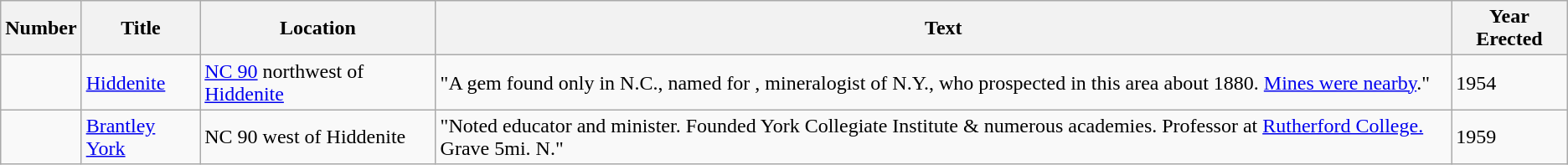<table class="wikitable">
<tr>
<th>Number</th>
<th>Title</th>
<th>Location</th>
<th>Text</th>
<th>Year Erected</th>
</tr>
<tr>
<td></td>
<td><a href='#'>Hiddenite</a></td>
<td><a href='#'>NC 90</a> northwest of <a href='#'>Hiddenite</a></td>
<td>"A gem found only in N.C., named for , mineralogist of N.Y., who prospected in this area about 1880. <a href='#'>Mines were nearby</a>."</td>
<td>1954</td>
</tr>
<tr>
<td></td>
<td><a href='#'>Brantley York</a></td>
<td>NC 90 west of Hiddenite</td>
<td>"Noted educator and minister. Founded York Collegiate Institute & numerous academies. Professor at <a href='#'>Rutherford College.</a> Grave 5mi. N."</td>
<td>1959</td>
</tr>
</table>
